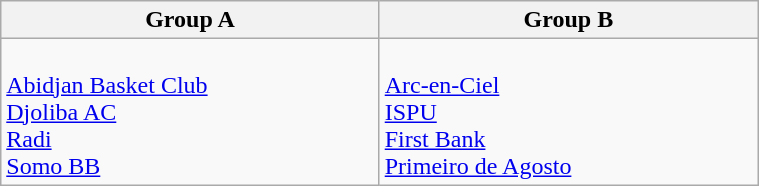<table class="wikitable" width=40%>
<tr>
<th width=25%>Group A</th>
<th width=25%>Group B</th>
</tr>
<tr>
<td><br> <a href='#'>Abidjan Basket Club</a><br>
 <a href='#'>Djoliba AC</a><br>
 <a href='#'>Radi</a><br>
 <a href='#'>Somo BB</a></td>
<td><br> <a href='#'>Arc-en-Ciel</a><br>
 <a href='#'>ISPU</a><br>
 <a href='#'>First Bank</a><br>
 <a href='#'>Primeiro de Agosto</a></td>
</tr>
</table>
